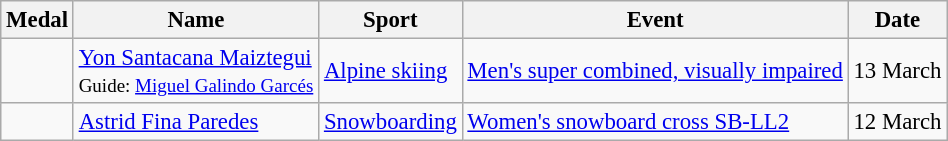<table class="wikitable sortable" style="font-size:95%">
<tr>
<th>Medal</th>
<th>Name</th>
<th>Sport</th>
<th>Event</th>
<th>Date</th>
</tr>
<tr>
<td></td>
<td><a href='#'>Yon Santacana Maiztegui</a><br><small>Guide: <a href='#'>Miguel Galindo Garcés</a></small></td>
<td><a href='#'>Alpine skiing</a></td>
<td><a href='#'>Men's super combined, visually impaired</a></td>
<td>13 March</td>
</tr>
<tr>
<td></td>
<td><a href='#'>Astrid Fina Paredes</a></td>
<td><a href='#'>Snowboarding</a></td>
<td><a href='#'>Women's snowboard cross SB-LL2</a></td>
<td>12 March</td>
</tr>
</table>
